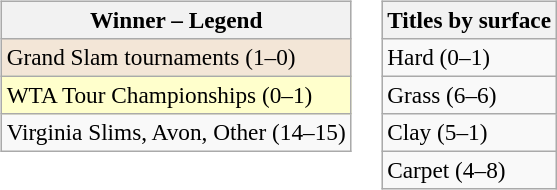<table>
<tr valign=top>
<td><br><table class=wikitable style=font-size:97%>
<tr>
<th>Winner – Legend</th>
</tr>
<tr>
<td style="background:#f3e6d7;">Grand Slam tournaments (1–0)</td>
</tr>
<tr>
<td style="background:#ffc;">WTA Tour Championships (0–1)</td>
</tr>
<tr>
<td>Virginia Slims, Avon, Other (14–15)</td>
</tr>
</table>
</td>
<td><br><table class=wikitable style=font-size:97%>
<tr>
<th>Titles by surface</th>
</tr>
<tr>
<td>Hard (0–1)</td>
</tr>
<tr>
<td>Grass (6–6)</td>
</tr>
<tr>
<td>Clay (5–1)</td>
</tr>
<tr>
<td>Carpet (4–8)</td>
</tr>
</table>
</td>
</tr>
</table>
